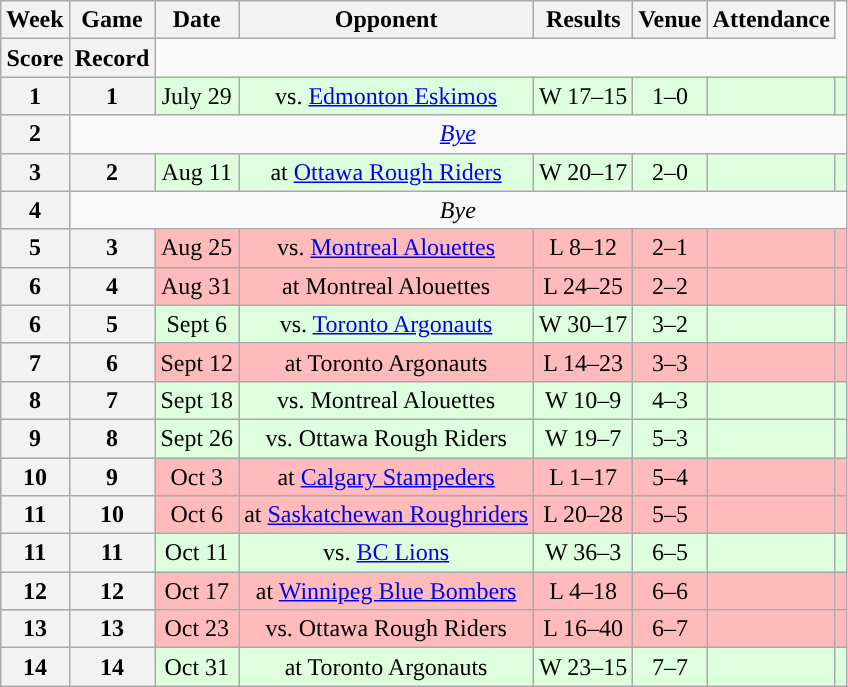<table class="wikitable" style="text-align:center">
<tr>
<th>Week</th>
<th>Game</th>
<th>Date</th>
<th>Opponent</th>
<th>Results</th>
<th>Venue</th>
<th>Attendance</th>
</tr>
<tr>
<th>Score</th>
<th>Record</th>
</tr>
<tr style="background:#ddffdd">
<th>1</th>
<th>1</th>
<td>July 29</td>
<td>vs. <a href='#'>Edmonton Eskimos</a></td>
<td>W 17–15</td>
<td>1–0</td>
<td></td>
<td></td>
</tr>
<tr>
<th>2</th>
<td colspan="7"><em><a href='#'>Bye</a></em></td>
</tr>
<tr style="background:#ddffdd">
<th>3</th>
<th>2</th>
<td>Aug 11</td>
<td>at <a href='#'>Ottawa Rough Riders</a></td>
<td>W 20–17</td>
<td>2–0</td>
<td></td>
<td></td>
</tr>
<tr>
<th>4</th>
<td colspan="7"><em>Bye</em></td>
</tr>
<tr style="background:#ffbbbb">
<th>5</th>
<th>3</th>
<td>Aug 25</td>
<td>vs. <a href='#'>Montreal Alouettes</a></td>
<td>L 8–12</td>
<td>2–1</td>
<td></td>
<td></td>
</tr>
<tr style="background:#ffbbbb">
<th>6</th>
<th>4</th>
<td>Aug 31</td>
<td>at Montreal Alouettes</td>
<td>L 24–25</td>
<td>2–2</td>
<td></td>
<td></td>
</tr>
<tr style="background:#ddffdd">
<th>6</th>
<th>5</th>
<td>Sept 6</td>
<td>vs. <a href='#'>Toronto Argonauts</a></td>
<td>W 30–17</td>
<td>3–2</td>
<td></td>
<td></td>
</tr>
<tr style="background:#ffbbbb">
<th>7</th>
<th>6</th>
<td>Sept 12</td>
<td>at Toronto Argonauts</td>
<td>L 14–23</td>
<td>3–3</td>
<td></td>
<td></td>
</tr>
<tr style="background:#ddffdd">
<th>8</th>
<th>7</th>
<td>Sept 18</td>
<td>vs. Montreal Alouettes</td>
<td>W 10–9</td>
<td>4–3</td>
<td></td>
<td></td>
</tr>
<tr style="background:#ddffdd">
<th>9</th>
<th>8</th>
<td>Sept 26</td>
<td>vs. Ottawa Rough Riders</td>
<td>W 19–7</td>
<td>5–3</td>
<td></td>
<td></td>
</tr>
<tr style="background:#ffbbbb">
<th>10</th>
<th>9</th>
<td>Oct 3</td>
<td>at <a href='#'>Calgary Stampeders</a></td>
<td>L 1–17</td>
<td>5–4</td>
<td></td>
<td></td>
</tr>
<tr style="background:#ffbbbb">
<th>11</th>
<th>10</th>
<td>Oct 6</td>
<td>at <a href='#'>Saskatchewan Roughriders</a></td>
<td>L 20–28</td>
<td>5–5</td>
<td></td>
<td></td>
</tr>
<tr style="background:#ddffdd">
<th>11</th>
<th>11</th>
<td>Oct 11</td>
<td>vs. <a href='#'>BC Lions</a></td>
<td>W 36–3</td>
<td>6–5</td>
<td></td>
<td></td>
</tr>
<tr style="background:#ffbbbb">
<th>12</th>
<th>12</th>
<td>Oct 17</td>
<td>at <a href='#'>Winnipeg Blue Bombers</a></td>
<td>L 4–18</td>
<td>6–6</td>
<td></td>
<td></td>
</tr>
<tr style="background:#ffbbbb">
<th>13</th>
<th>13</th>
<td>Oct 23</td>
<td>vs. Ottawa Rough Riders</td>
<td>L 16–40</td>
<td>6–7</td>
<td></td>
<td></td>
</tr>
<tr style="background:#ddffdd">
<th>14</th>
<th>14</th>
<td>Oct 31</td>
<td>at Toronto Argonauts</td>
<td>W 23–15</td>
<td>7–7</td>
<td></td>
<td></td>
</tr>
</table>
